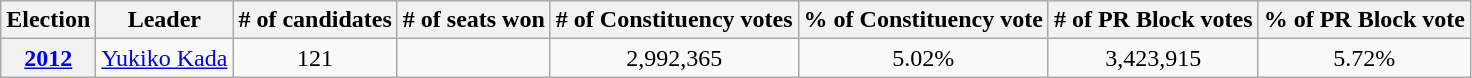<table class="wikitable sortable">
<tr>
<th>Election</th>
<th>Leader</th>
<th># of candidates</th>
<th># of seats won</th>
<th># of Constituency votes</th>
<th>% of Constituency vote</th>
<th># of PR Block votes</th>
<th>% of PR Block vote</th>
</tr>
<tr style="text-align:center;">
<th><a href='#'>2012</a></th>
<td><a href='#'>Yukiko Kada</a></td>
<td>121</td>
<td></td>
<td>2,992,365</td>
<td>5.02%</td>
<td>3,423,915</td>
<td>5.72%</td>
</tr>
</table>
